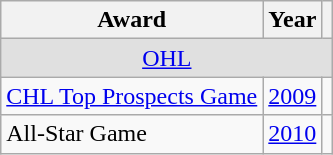<table class="wikitable">
<tr>
<th>Award</th>
<th>Year</th>
<th></th>
</tr>
<tr ALIGN="center" bgcolor="#e0e0e0">
<td colspan="3"><a href='#'>OHL</a></td>
</tr>
<tr>
<td><a href='#'>CHL Top Prospects Game</a></td>
<td><a href='#'>2009</a></td>
<td></td>
</tr>
<tr>
<td>All-Star Game</td>
<td><a href='#'>2010</a></td>
<td></td>
</tr>
</table>
